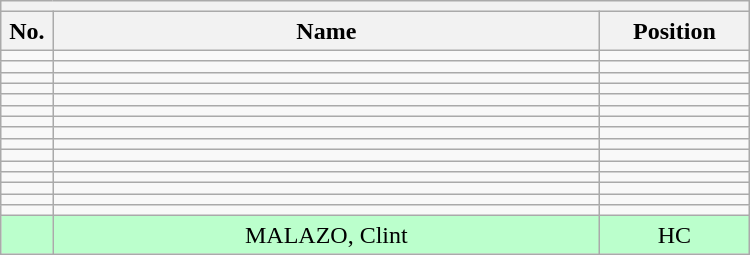<table class="wikitable mw-collapsible mw-collapsed" style="text-align:center; width:500px; border:none">
<tr>
<th style="text-align:left" colspan="3"></th>
</tr>
<tr>
<th style="width:7%">No.</th>
<th>Name</th>
<th style="width:20%">Position</th>
</tr>
<tr>
<td></td>
<td></td>
<td></td>
</tr>
<tr>
<td></td>
<td></td>
<td></td>
</tr>
<tr>
<td></td>
<td></td>
<td></td>
</tr>
<tr>
<td></td>
<td></td>
<td></td>
</tr>
<tr>
<td></td>
<td></td>
<td></td>
</tr>
<tr>
<td></td>
<td></td>
<td></td>
</tr>
<tr>
<td></td>
<td></td>
<td></td>
</tr>
<tr>
<td></td>
<td></td>
<td></td>
</tr>
<tr>
<td></td>
<td></td>
<td></td>
</tr>
<tr>
<td></td>
<td></td>
<td></td>
</tr>
<tr>
<td></td>
<td></td>
<td></td>
</tr>
<tr>
<td></td>
<td></td>
<td></td>
</tr>
<tr>
<td></td>
<td></td>
<td></td>
</tr>
<tr>
<td></td>
<td></td>
<td></td>
</tr>
<tr>
<td></td>
<td></td>
<td></td>
</tr>
<tr bgcolor=#BBFFCC>
<td></td>
<td>MALAZO, Clint</td>
<td>HC</td>
</tr>
</table>
